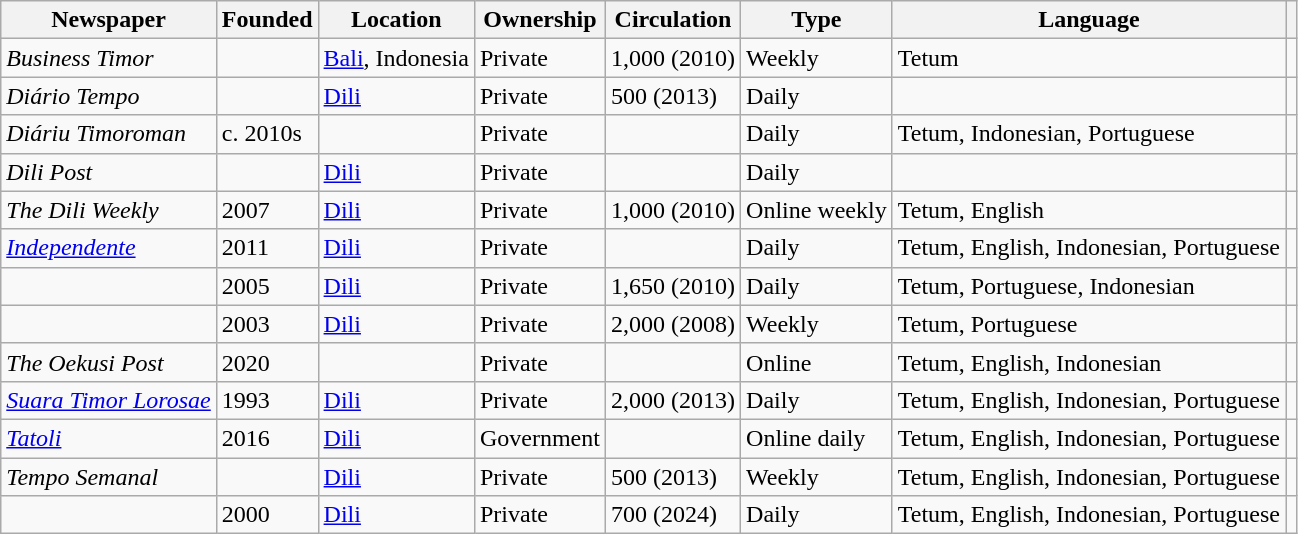<table class="wikitable sortable" border="1">
<tr>
<th>Newspaper</th>
<th>Founded</th>
<th>Location</th>
<th>Ownership</th>
<th>Circulation</th>
<th>Type</th>
<th>Language</th>
<th></th>
</tr>
<tr>
<td><em>Business Timor</em></td>
<td></td>
<td><a href='#'>Bali</a>, Indonesia</td>
<td>Private</td>
<td>1,000 (2010)</td>
<td>Weekly</td>
<td>Tetum</td>
<td></td>
</tr>
<tr>
<td><em>Diário Tempo</em></td>
<td></td>
<td><a href='#'>Dili</a></td>
<td>Private</td>
<td>500 (2013)</td>
<td>Daily</td>
<td></td>
<td></td>
</tr>
<tr>
<td><em>Diáriu Timoroman</em></td>
<td>c. 2010s</td>
<td></td>
<td>Private</td>
<td></td>
<td>Daily</td>
<td>Tetum, Indonesian, Portuguese</td>
<td></td>
</tr>
<tr>
<td><em>Dili Post</em></td>
<td></td>
<td><a href='#'>Dili</a></td>
<td>Private</td>
<td></td>
<td>Daily</td>
<td></td>
<td></td>
</tr>
<tr>
<td><em>The Dili Weekly</em></td>
<td>2007</td>
<td><a href='#'>Dili</a></td>
<td>Private</td>
<td>1,000 (2010)</td>
<td>Online weekly</td>
<td>Tetum, English</td>
<td></td>
</tr>
<tr>
<td><a href='#'><em>Independente</em></a></td>
<td>2011</td>
<td><a href='#'>Dili</a></td>
<td>Private</td>
<td></td>
<td>Daily</td>
<td>Tetum, English, Indonesian, Portuguese</td>
<td></td>
</tr>
<tr>
<td><em></em></td>
<td>2005</td>
<td><a href='#'>Dili</a></td>
<td>Private</td>
<td>1,650 (2010)</td>
<td>Daily</td>
<td>Tetum, Portuguese, Indonesian</td>
<td></td>
</tr>
<tr>
<td><em></em></td>
<td>2003</td>
<td><a href='#'>Dili</a></td>
<td>Private</td>
<td>2,000 (2008)</td>
<td>Weekly</td>
<td>Tetum, Portuguese</td>
<td></td>
</tr>
<tr>
<td><em>The Oekusi Post</em></td>
<td>2020</td>
<td></td>
<td>Private</td>
<td></td>
<td>Online</td>
<td>Tetum, English, Indonesian</td>
<td></td>
</tr>
<tr>
<td><em><a href='#'>Suara Timor Lorosae</a></em></td>
<td>1993</td>
<td><a href='#'>Dili</a></td>
<td>Private</td>
<td>2,000 (2013)</td>
<td>Daily</td>
<td>Tetum, English, Indonesian, Portuguese</td>
<td></td>
</tr>
<tr>
<td><em><a href='#'>Tatoli</a></em></td>
<td>2016</td>
<td><a href='#'>Dili</a></td>
<td>Government</td>
<td></td>
<td>Online daily</td>
<td>Tetum, English, Indonesian, Portuguese</td>
<td></td>
</tr>
<tr>
<td><em>Tempo Semanal</em></td>
<td></td>
<td><a href='#'>Dili</a></td>
<td>Private</td>
<td>500 (2013)</td>
<td>Weekly</td>
<td>Tetum, English, Indonesian, Portuguese</td>
<td></td>
</tr>
<tr>
<td><em></em></td>
<td>2000</td>
<td><a href='#'>Dili</a></td>
<td>Private</td>
<td>700 (2024)</td>
<td>Daily</td>
<td>Tetum, English, Indonesian, Portuguese</td>
<td></td>
</tr>
</table>
